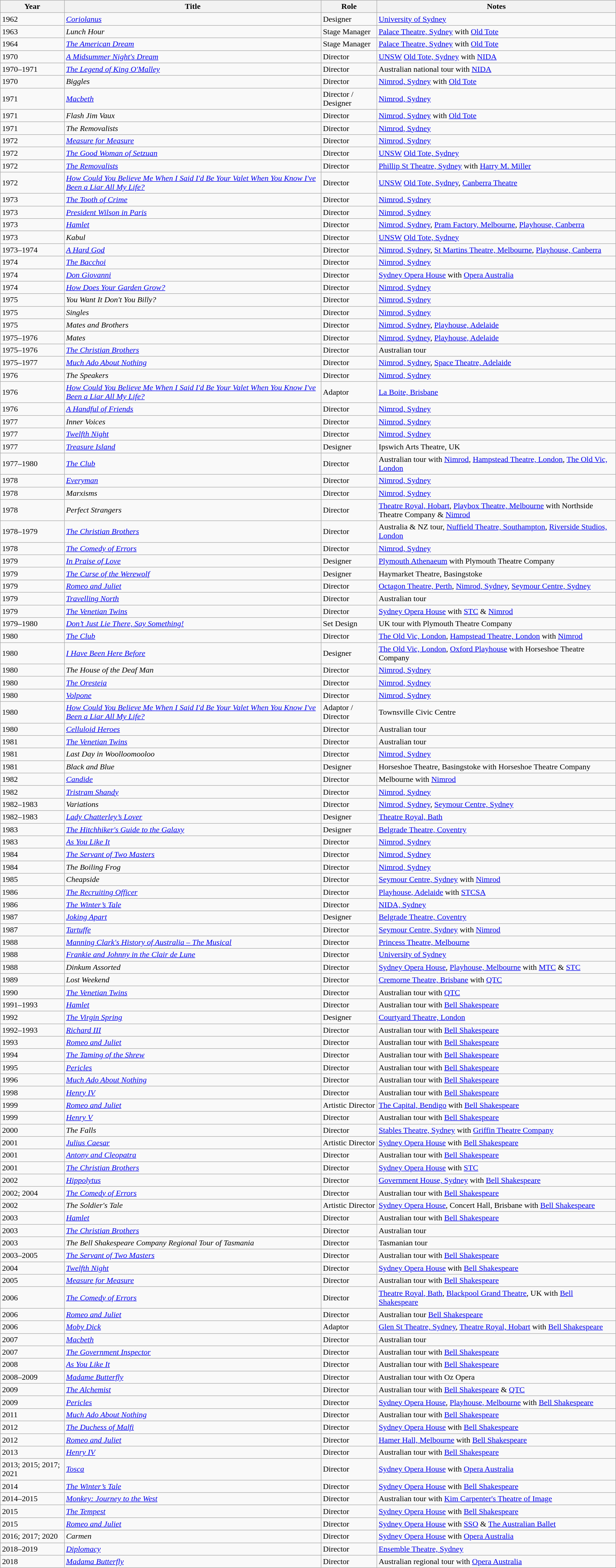<table class=wikitable>
<tr>
<th>Year</th>
<th>Title</th>
<th>Role</th>
<th>Notes</th>
</tr>
<tr>
<td>1962</td>
<td><em><a href='#'>Coriolanus</a></em></td>
<td>Designer</td>
<td><a href='#'>University of Sydney</a></td>
</tr>
<tr>
<td>1963</td>
<td><em>Lunch Hour</em></td>
<td>Stage Manager</td>
<td><a href='#'>Palace Theatre, Sydney</a> with <a href='#'>Old Tote</a></td>
</tr>
<tr>
<td>1964</td>
<td><em><a href='#'>The American Dream</a></em></td>
<td>Stage Manager</td>
<td><a href='#'>Palace Theatre, Sydney</a> with <a href='#'>Old Tote</a></td>
</tr>
<tr>
<td>1970</td>
<td><em><a href='#'>A Midsummer Night's Dream</a></em></td>
<td>Director</td>
<td><a href='#'>UNSW</a> <a href='#'>Old Tote, Sydney</a> with <a href='#'>NIDA</a></td>
</tr>
<tr>
<td>1970–1971</td>
<td><em><a href='#'>The Legend of King O'Malley</a></em></td>
<td>Director</td>
<td>Australian national tour with <a href='#'>NIDA</a></td>
</tr>
<tr>
<td>1970</td>
<td><em>Biggles</em></td>
<td>Director</td>
<td><a href='#'>Nimrod, Sydney</a> with <a href='#'>Old Tote</a></td>
</tr>
<tr>
<td>1971</td>
<td><em><a href='#'>Macbeth</a></em></td>
<td>Director / Designer</td>
<td><a href='#'>Nimrod, Sydney</a></td>
</tr>
<tr>
<td>1971</td>
<td><em>Flash Jim Vaux</em></td>
<td>Director</td>
<td><a href='#'>Nimrod, Sydney</a> with <a href='#'>Old Tote</a></td>
</tr>
<tr>
<td>1971</td>
<td><em>The Removalists</em></td>
<td>Director</td>
<td><a href='#'>Nimrod, Sydney</a></td>
</tr>
<tr>
<td>1972</td>
<td><em><a href='#'>Measure for Measure</a></em></td>
<td>Director</td>
<td><a href='#'>Nimrod, Sydney</a></td>
</tr>
<tr>
<td>1972</td>
<td><em><a href='#'>The Good Woman of Setzuan</a></em></td>
<td>Director</td>
<td><a href='#'>UNSW</a> <a href='#'>Old Tote, Sydney</a></td>
</tr>
<tr>
<td>1972</td>
<td><em><a href='#'>The Removalists</a></em></td>
<td>Director</td>
<td><a href='#'>Phillip St Theatre, Sydney</a> with <a href='#'>Harry M. Miller</a></td>
</tr>
<tr>
<td>1972</td>
<td><em><a href='#'>How Could You Believe Me When I Said I'd Be Your Valet When You Know I've Been a Liar All My Life?</a></em></td>
<td>Director</td>
<td><a href='#'>UNSW</a> <a href='#'>Old Tote, Sydney</a>, <a href='#'>Canberra Theatre</a></td>
</tr>
<tr>
<td>1973</td>
<td><em><a href='#'>The Tooth of Crime</a></em></td>
<td>Director</td>
<td><a href='#'>Nimrod, Sydney</a></td>
</tr>
<tr>
<td>1973</td>
<td><em><a href='#'>President Wilson in Paris</a></em></td>
<td>Director</td>
<td><a href='#'>Nimrod, Sydney</a></td>
</tr>
<tr>
<td>1973</td>
<td><em><a href='#'>Hamlet</a></em></td>
<td>Director</td>
<td><a href='#'>Nimrod, Sydney</a>, <a href='#'>Pram Factory, Melbourne</a>, <a href='#'>Playhouse, Canberra</a></td>
</tr>
<tr>
<td>1973</td>
<td><em>Kabul</em></td>
<td>Director</td>
<td><a href='#'>UNSW</a> <a href='#'>Old Tote, Sydney</a></td>
</tr>
<tr>
<td>1973–1974</td>
<td><em><a href='#'>A Hard God</a></em></td>
<td>Director</td>
<td><a href='#'>Nimrod, Sydney</a>, <a href='#'>St Martins Theatre, Melbourne</a>, <a href='#'>Playhouse, Canberra</a></td>
</tr>
<tr>
<td>1974</td>
<td><em><a href='#'>The Bacchoi</a></em></td>
<td>Director</td>
<td><a href='#'>Nimrod, Sydney</a></td>
</tr>
<tr>
<td>1974</td>
<td><em><a href='#'>Don Giovanni</a></em></td>
<td>Director</td>
<td><a href='#'>Sydney Opera House</a> with <a href='#'>Opera Australia</a></td>
</tr>
<tr>
<td>1974</td>
<td><em><a href='#'>How Does Your Garden Grow?</a></em></td>
<td>Director</td>
<td><a href='#'>Nimrod, Sydney</a></td>
</tr>
<tr>
<td>1975</td>
<td><em>You Want It Don't You Billy?</em></td>
<td>Director</td>
<td><a href='#'>Nimrod, Sydney</a></td>
</tr>
<tr>
<td>1975</td>
<td><em>Singles</em></td>
<td>Director</td>
<td><a href='#'>Nimrod, Sydney</a></td>
</tr>
<tr>
<td>1975</td>
<td><em>Mates and Brothers</em></td>
<td>Director</td>
<td><a href='#'>Nimrod, Sydney</a>, <a href='#'>Playhouse, Adelaide</a></td>
</tr>
<tr>
<td>1975–1976</td>
<td><em>Mates</em></td>
<td>Director</td>
<td><a href='#'>Nimrod, Sydney</a>, <a href='#'>Playhouse, Adelaide</a></td>
</tr>
<tr>
<td>1975–1976</td>
<td><em><a href='#'>The Christian Brothers</a></em></td>
<td>Director</td>
<td>Australian tour</td>
</tr>
<tr>
<td>1975–1977</td>
<td><em><a href='#'>Much Ado About Nothing</a></em></td>
<td>Director</td>
<td><a href='#'>Nimrod, Sydney</a>, <a href='#'>Space Theatre, Adelaide</a></td>
</tr>
<tr>
<td>1976</td>
<td><em>The Speakers</em></td>
<td>Director</td>
<td><a href='#'>Nimrod, Sydney</a></td>
</tr>
<tr>
<td>1976</td>
<td><em><a href='#'>How Could You Believe Me When I Said I'd Be Your Valet When You Know I've Been a Liar All My Life?</a></em></td>
<td>Adaptor</td>
<td><a href='#'>La Boite, Brisbane</a></td>
</tr>
<tr>
<td>1976</td>
<td><em><a href='#'>A Handful of Friends</a></em></td>
<td>Director</td>
<td><a href='#'>Nimrod, Sydney</a></td>
</tr>
<tr>
<td>1977</td>
<td><em>Inner Voices</em></td>
<td>Director</td>
<td><a href='#'>Nimrod, Sydney</a></td>
</tr>
<tr>
<td>1977</td>
<td><em><a href='#'>Twelfth Night</a></em></td>
<td>Director</td>
<td><a href='#'>Nimrod, Sydney</a></td>
</tr>
<tr>
<td>1977</td>
<td><em><a href='#'>Treasure Island</a></em></td>
<td>Designer</td>
<td>Ipswich Arts Theatre, UK</td>
</tr>
<tr>
<td>1977–1980</td>
<td><em><a href='#'>The Club</a></em></td>
<td>Director</td>
<td>Australian tour with <a href='#'>Nimrod</a>, <a href='#'>Hampstead Theatre, London</a>, <a href='#'>The Old Vic, London</a></td>
</tr>
<tr>
<td>1978</td>
<td><em><a href='#'>Everyman</a></em></td>
<td>Director</td>
<td><a href='#'>Nimrod, Sydney</a></td>
</tr>
<tr>
<td>1978</td>
<td><em>Marxisms</em></td>
<td>Director</td>
<td><a href='#'>Nimrod, Sydney</a></td>
</tr>
<tr>
<td>1978</td>
<td><em>Perfect Strangers</em></td>
<td>Director</td>
<td><a href='#'>Theatre Royal, Hobart</a>, <a href='#'>Playbox Theatre, Melbourne</a> with Northside Theatre Company & <a href='#'>Nimrod</a></td>
</tr>
<tr>
<td>1978–1979</td>
<td><em><a href='#'>The Christian Brothers</a></em></td>
<td>Director</td>
<td>Australia & NZ tour, <a href='#'>Nuffield Theatre, Southampton</a>, <a href='#'>Riverside Studios, London</a></td>
</tr>
<tr>
<td>1978</td>
<td><em><a href='#'>The Comedy of Errors</a></em></td>
<td>Director</td>
<td><a href='#'>Nimrod, Sydney</a></td>
</tr>
<tr>
<td>1979</td>
<td><em><a href='#'>In Praise of Love</a></em></td>
<td>Designer</td>
<td><a href='#'>Plymouth Athenaeum</a> with Plymouth Theatre Company</td>
</tr>
<tr>
<td>1979</td>
<td><em><a href='#'>The Curse of the Werewolf</a></em></td>
<td>Designer</td>
<td>Haymarket Theatre, Basingstoke</td>
</tr>
<tr>
<td>1979</td>
<td><em><a href='#'>Romeo and Juliet</a></em></td>
<td>Director</td>
<td><a href='#'>Octagon Theatre, Perth</a>, <a href='#'>Nimrod, Sydney</a>, <a href='#'>Seymour Centre, Sydney</a></td>
</tr>
<tr>
<td>1979</td>
<td><em><a href='#'>Travelling North</a></em></td>
<td>Director</td>
<td>Australian tour</td>
</tr>
<tr>
<td>1979</td>
<td><em><a href='#'>The Venetian Twins</a></em></td>
<td>Director</td>
<td><a href='#'>Sydney Opera House</a> with <a href='#'>STC</a> & <a href='#'>Nimrod</a></td>
</tr>
<tr>
<td>1979–1980</td>
<td><em><a href='#'>Don’t Just Lie There, Say Something!</a></em></td>
<td>Set Design</td>
<td>UK tour with Plymouth Theatre Company</td>
</tr>
<tr>
<td>1980</td>
<td><em><a href='#'>The Club</a></em></td>
<td>Director</td>
<td><a href='#'>The Old Vic, London</a>, <a href='#'>Hampstead Theatre, London</a> with <a href='#'>Nimrod</a></td>
</tr>
<tr>
<td>1980</td>
<td><em><a href='#'>I Have Been Here Before</a></em></td>
<td>Designer</td>
<td><a href='#'>The Old Vic, London</a>, <a href='#'>Oxford Playhouse</a> with Horseshoe Theatre Company</td>
</tr>
<tr>
<td>1980</td>
<td><em>The House of the Deaf Man</em></td>
<td>Director</td>
<td><a href='#'>Nimrod, Sydney</a></td>
</tr>
<tr>
<td>1980</td>
<td><em><a href='#'>The Oresteia</a></em></td>
<td>Director</td>
<td><a href='#'>Nimrod, Sydney</a></td>
</tr>
<tr>
<td>1980</td>
<td><em><a href='#'>Volpone</a></em></td>
<td>Director</td>
<td><a href='#'>Nimrod, Sydney</a></td>
</tr>
<tr>
<td>1980</td>
<td><em><a href='#'>How Could You Believe Me When I Said I'd Be Your Valet When You Know I've Been a Liar All My Life?</a></em></td>
<td>Adaptor / Director</td>
<td>Townsville Civic Centre</td>
</tr>
<tr>
<td>1980</td>
<td><em><a href='#'>Celluloid Heroes</a></em></td>
<td>Director</td>
<td>Australian tour</td>
</tr>
<tr>
<td>1981</td>
<td><em><a href='#'>The Venetian Twins</a></em></td>
<td>Director</td>
<td>Australian tour</td>
</tr>
<tr>
<td>1981</td>
<td><em>Last Day in Woolloomooloo</em></td>
<td>Director</td>
<td><a href='#'>Nimrod, Sydney</a></td>
</tr>
<tr>
<td>1981</td>
<td><em>Black and Blue</em></td>
<td>Designer</td>
<td>Horseshoe Theatre, Basingstoke with Horseshoe Theatre Company</td>
</tr>
<tr>
<td>1982</td>
<td><em><a href='#'>Candide</a></em></td>
<td>Director</td>
<td>Melbourne with <a href='#'>Nimrod</a></td>
</tr>
<tr>
<td>1982</td>
<td><em><a href='#'>Tristram Shandy</a></em></td>
<td>Director</td>
<td><a href='#'>Nimrod, Sydney</a></td>
</tr>
<tr>
<td>1982–1983</td>
<td><em>Variations</em></td>
<td>Director</td>
<td><a href='#'>Nimrod, Sydney</a>, <a href='#'>Seymour Centre, Sydney</a></td>
</tr>
<tr>
<td>1982–1983</td>
<td><em><a href='#'>Lady Chatterley’s Lover</a></em></td>
<td>Designer</td>
<td><a href='#'>Theatre Royal, Bath</a></td>
</tr>
<tr>
<td>1983</td>
<td><em><a href='#'>The Hitchhiker's Guide to the Galaxy</a></em></td>
<td>Designer</td>
<td><a href='#'>Belgrade Theatre, Coventry</a></td>
</tr>
<tr>
<td>1983</td>
<td><em><a href='#'>As You Like It</a></em></td>
<td>Director</td>
<td><a href='#'>Nimrod, Sydney</a></td>
</tr>
<tr>
<td>1984</td>
<td><em><a href='#'>The Servant of Two Masters</a></em></td>
<td>Director</td>
<td><a href='#'>Nimrod, Sydney</a></td>
</tr>
<tr>
<td>1984</td>
<td><em>The Boiling Frog</em></td>
<td>Director</td>
<td><a href='#'>Nimrod, Sydney</a></td>
</tr>
<tr>
<td>1985</td>
<td><em>Cheapside</em></td>
<td>Director</td>
<td><a href='#'>Seymour Centre, Sydney</a> with <a href='#'>Nimrod</a></td>
</tr>
<tr>
<td>1986</td>
<td><em><a href='#'>The Recruiting Officer</a></em></td>
<td>Director</td>
<td><a href='#'>Playhouse, Adelaide</a> with <a href='#'>STCSA</a></td>
</tr>
<tr>
<td>1986</td>
<td><em><a href='#'>The Winter’s Tale</a></em></td>
<td>Director</td>
<td><a href='#'>NIDA, Sydney</a></td>
</tr>
<tr>
<td>1987</td>
<td><em><a href='#'>Joking Apart</a></em></td>
<td>Designer</td>
<td><a href='#'>Belgrade Theatre, Coventry</a></td>
</tr>
<tr>
<td>1987</td>
<td><em><a href='#'>Tartuffe</a></em></td>
<td>Director</td>
<td><a href='#'>Seymour Centre, Sydney</a> with <a href='#'>Nimrod</a></td>
</tr>
<tr>
<td>1988</td>
<td><em><a href='#'>Manning Clark's History of Australia – The Musical</a></em></td>
<td>Director</td>
<td><a href='#'>Princess Theatre, Melbourne</a></td>
</tr>
<tr>
<td>1988</td>
<td><em><a href='#'>Frankie and Johnny in the Clair de Lune</a></em></td>
<td>Director</td>
<td><a href='#'>University of Sydney</a></td>
</tr>
<tr>
<td>1988</td>
<td><em>Dinkum Assorted</em></td>
<td>Director</td>
<td><a href='#'>Sydney Opera House</a>, <a href='#'>Playhouse, Melbourne</a> with <a href='#'>MTC</a> & <a href='#'>STC</a></td>
</tr>
<tr>
<td>1989</td>
<td><em>Lost Weekend</em></td>
<td>Director</td>
<td><a href='#'>Cremorne Theatre, Brisbane</a> with <a href='#'>QTC</a></td>
</tr>
<tr>
<td>1990</td>
<td><em><a href='#'>The Venetian Twins</a></em></td>
<td>Director</td>
<td>Australian tour with <a href='#'>QTC</a></td>
</tr>
<tr>
<td>1991–1993</td>
<td><em><a href='#'>Hamlet</a></em></td>
<td>Director</td>
<td>Australian tour with <a href='#'>Bell Shakespeare</a></td>
</tr>
<tr>
<td>1992</td>
<td><em><a href='#'>The Virgin Spring</a></em></td>
<td>Designer</td>
<td><a href='#'>Courtyard Theatre, London</a></td>
</tr>
<tr>
<td>1992–1993</td>
<td><em><a href='#'>Richard III</a></em></td>
<td>Director</td>
<td>Australian tour with <a href='#'>Bell Shakespeare</a></td>
</tr>
<tr>
<td>1993</td>
<td><em><a href='#'>Romeo and Juliet</a></em></td>
<td>Director</td>
<td>Australian tour with <a href='#'>Bell Shakespeare</a></td>
</tr>
<tr>
<td>1994</td>
<td><em><a href='#'>The Taming of the Shrew</a></em></td>
<td>Director</td>
<td>Australian tour with <a href='#'>Bell Shakespeare</a></td>
</tr>
<tr>
<td>1995</td>
<td><em><a href='#'>Pericles</a></em></td>
<td>Director</td>
<td>Australian tour with <a href='#'>Bell Shakespeare</a></td>
</tr>
<tr>
<td>1996</td>
<td><em><a href='#'>Much Ado About Nothing</a></em></td>
<td>Director</td>
<td>Australian tour with <a href='#'>Bell Shakespeare</a></td>
</tr>
<tr>
<td>1998</td>
<td><em><a href='#'>Henry IV</a></em></td>
<td>Director</td>
<td>Australian tour with <a href='#'>Bell Shakespeare</a></td>
</tr>
<tr>
<td>1999</td>
<td><em><a href='#'>Romeo and Juliet</a></em></td>
<td>Artistic Director</td>
<td><a href='#'>The Capital, Bendigo</a> with <a href='#'>Bell Shakespeare</a></td>
</tr>
<tr>
<td>1999</td>
<td><em><a href='#'>Henry V</a></em></td>
<td>Director</td>
<td>Australian tour with <a href='#'>Bell Shakespeare</a></td>
</tr>
<tr>
<td>2000</td>
<td><em>The Falls</em></td>
<td>Director</td>
<td><a href='#'>Stables Theatre, Sydney</a> with <a href='#'>Griffin Theatre Company</a></td>
</tr>
<tr>
<td>2001</td>
<td><em><a href='#'>Julius Caesar</a></em></td>
<td>Artistic Director</td>
<td><a href='#'>Sydney Opera House</a> with <a href='#'>Bell Shakespeare</a></td>
</tr>
<tr>
<td>2001</td>
<td><em><a href='#'>Antony and Cleopatra</a></em></td>
<td>Director</td>
<td>Australian tour with <a href='#'>Bell Shakespeare</a></td>
</tr>
<tr>
<td>2001</td>
<td><em><a href='#'>The Christian Brothers</a></em></td>
<td>Director</td>
<td><a href='#'>Sydney Opera House</a> with <a href='#'>STC</a></td>
</tr>
<tr>
<td>2002</td>
<td><em><a href='#'>Hippolytus</a></em></td>
<td>Director</td>
<td><a href='#'>Government House, Sydney</a> with <a href='#'>Bell Shakespeare</a></td>
</tr>
<tr>
<td>2002; 2004</td>
<td><em><a href='#'>The Comedy of Errors</a></em></td>
<td>Director</td>
<td>Australian tour with <a href='#'>Bell Shakespeare</a></td>
</tr>
<tr>
<td>2002</td>
<td><em>The Soldier's Tale</em></td>
<td>Artistic Director</td>
<td><a href='#'>Sydney Opera House</a>, Concert Hall, Brisbane with <a href='#'>Bell Shakespeare</a></td>
</tr>
<tr>
<td>2003</td>
<td><em><a href='#'>Hamlet</a></em></td>
<td>Director</td>
<td>Australian tour with <a href='#'>Bell Shakespeare</a></td>
</tr>
<tr>
<td>2003</td>
<td><em><a href='#'>The Christian Brothers</a></em></td>
<td>Director</td>
<td>Australian tour</td>
</tr>
<tr>
<td>2003</td>
<td><em>The Bell Shakespeare Company Regional Tour of Tasmania</em></td>
<td>Director</td>
<td>Tasmanian tour</td>
</tr>
<tr>
<td>2003–2005</td>
<td><em><a href='#'>The Servant of Two Masters</a></em></td>
<td>Director</td>
<td>Australian tour with <a href='#'>Bell Shakespeare</a></td>
</tr>
<tr>
<td>2004</td>
<td><em><a href='#'>Twelfth Night</a></em></td>
<td>Director</td>
<td><a href='#'>Sydney Opera House</a> with <a href='#'>Bell Shakespeare</a></td>
</tr>
<tr>
<td>2005</td>
<td><em><a href='#'>Measure for Measure</a></em></td>
<td>Director</td>
<td>Australian tour with <a href='#'>Bell Shakespeare</a></td>
</tr>
<tr>
<td>2006</td>
<td><em><a href='#'>The Comedy of Errors</a></em></td>
<td>Director</td>
<td><a href='#'>Theatre Royal, Bath</a>, <a href='#'>Blackpool Grand Theatre</a>, UK with <a href='#'>Bell Shakespeare</a></td>
</tr>
<tr>
<td>2006</td>
<td><em><a href='#'>Romeo and Juliet</a></em></td>
<td>Director</td>
<td>Australian tour <a href='#'>Bell Shakespeare</a></td>
</tr>
<tr>
<td>2006</td>
<td><em><a href='#'>Moby Dick</a></em></td>
<td>Adaptor</td>
<td><a href='#'>Glen St Theatre, Sydney</a>, <a href='#'>Theatre Royal, Hobart</a> with <a href='#'>Bell Shakespeare</a></td>
</tr>
<tr>
<td>2007</td>
<td><em><a href='#'>Macbeth</a></em></td>
<td>Director</td>
<td>Australian tour</td>
</tr>
<tr>
<td>2007</td>
<td><em><a href='#'>The Government Inspector</a></em></td>
<td>Director</td>
<td>Australian tour with <a href='#'>Bell Shakespeare</a></td>
</tr>
<tr>
<td>2008</td>
<td><em><a href='#'>As You Like It</a></em></td>
<td>Director</td>
<td>Australian tour with <a href='#'>Bell Shakespeare</a></td>
</tr>
<tr>
<td>2008–2009</td>
<td><em><a href='#'>Madame Butterfly</a></em></td>
<td>Director</td>
<td>Australian tour with Oz Opera</td>
</tr>
<tr>
<td>2009</td>
<td><em><a href='#'>The Alchemist</a></em></td>
<td>Director</td>
<td>Australian tour with <a href='#'>Bell Shakespeare</a> & <a href='#'>QTC</a></td>
</tr>
<tr>
<td>2009</td>
<td><em><a href='#'>Pericles</a></em></td>
<td>Director</td>
<td><a href='#'>Sydney Opera House</a>, <a href='#'>Playhouse, Melbourne</a> with <a href='#'>Bell Shakespeare</a></td>
</tr>
<tr>
<td>2011</td>
<td><em><a href='#'>Much Ado About Nothing</a></em></td>
<td>Director</td>
<td>Australian tour with <a href='#'>Bell Shakespeare</a></td>
</tr>
<tr>
<td>2012</td>
<td><em><a href='#'>The Duchess of Malfi</a></em></td>
<td>Director</td>
<td><a href='#'>Sydney Opera House</a> with <a href='#'>Bell Shakespeare</a></td>
</tr>
<tr>
<td>2012</td>
<td><em><a href='#'>Romeo and Juliet</a></em></td>
<td>Director</td>
<td><a href='#'>Hamer Hall, Melbourne</a> with <a href='#'>Bell Shakespeare</a></td>
</tr>
<tr>
<td>2013</td>
<td><em><a href='#'>Henry IV</a></em></td>
<td>Director</td>
<td>Australian tour with <a href='#'>Bell Shakespeare</a></td>
</tr>
<tr>
<td>2013; 2015; 2017; 2021</td>
<td><em><a href='#'>Tosca</a></em></td>
<td>Director</td>
<td><a href='#'>Sydney Opera House</a> with <a href='#'>Opera Australia</a></td>
</tr>
<tr>
<td>2014</td>
<td><em><a href='#'>The Winter’s Tale</a></em></td>
<td>Director</td>
<td><a href='#'>Sydney Opera House</a> with <a href='#'>Bell Shakespeare</a></td>
</tr>
<tr>
<td>2014–2015</td>
<td><em><a href='#'>Monkey: Journey to the West</a></em></td>
<td>Director</td>
<td>Australian tour with <a href='#'>Kim Carpenter's Theatre of Image</a></td>
</tr>
<tr>
<td>2015</td>
<td><em><a href='#'>The Tempest</a></em></td>
<td>Director</td>
<td><a href='#'>Sydney Opera House</a> with <a href='#'>Bell Shakespeare</a></td>
</tr>
<tr>
<td>2015</td>
<td><em><a href='#'>Romeo and Juliet</a></em></td>
<td>Director</td>
<td><a href='#'>Sydney Opera House</a> with <a href='#'>SSO</a> & <a href='#'>The Australian Ballet</a></td>
</tr>
<tr>
<td>2016; 2017; 2020</td>
<td><em>Carmen</em></td>
<td>Director</td>
<td><a href='#'>Sydney Opera House</a> with <a href='#'>Opera Australia</a></td>
</tr>
<tr>
<td>2018–2019</td>
<td><em><a href='#'>Diplomacy</a></em></td>
<td>Director</td>
<td><a href='#'>Ensemble Theatre, Sydney</a></td>
</tr>
<tr>
<td>2018</td>
<td><em><a href='#'>Madama Butterfly</a></em></td>
<td>Director</td>
<td>Australian regional tour with <a href='#'>Opera Australia</a></td>
</tr>
</table>
